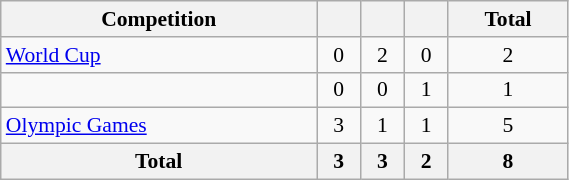<table class="wikitable" style="width:30%; font-size:90%; text-align:center;">
<tr>
<th>Competition</th>
<th></th>
<th></th>
<th></th>
<th>Total</th>
</tr>
<tr>
<td align=left><a href='#'>World Cup</a></td>
<td>0</td>
<td>2</td>
<td>0</td>
<td>2</td>
</tr>
<tr>
<td align=left></td>
<td>0</td>
<td>0</td>
<td>1</td>
<td>1</td>
</tr>
<tr>
<td align=left><a href='#'>Olympic Games</a></td>
<td>3</td>
<td>1</td>
<td>1</td>
<td>5</td>
</tr>
<tr>
<th>Total</th>
<th>3</th>
<th>3</th>
<th>2</th>
<th>8</th>
</tr>
</table>
